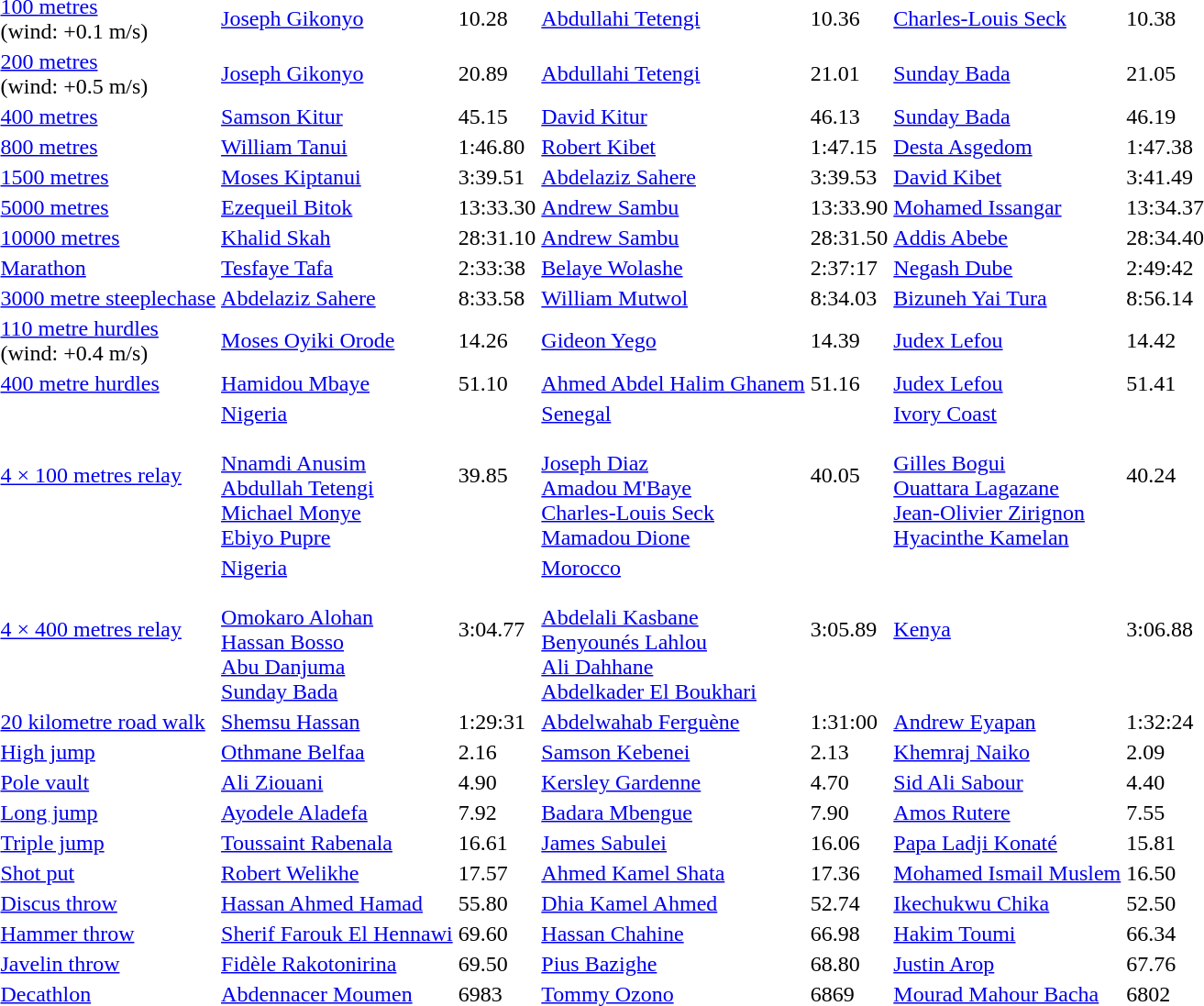<table>
<tr>
<td><a href='#'>100 metres</a><br>(wind: +0.1 m/s)</td>
<td><a href='#'>Joseph Gikonyo</a><br> </td>
<td>10.28</td>
<td><a href='#'>Abdullahi Tetengi</a><br> </td>
<td>10.36</td>
<td><a href='#'>Charles-Louis Seck</a><br> </td>
<td>10.38</td>
</tr>
<tr>
<td><a href='#'>200 metres</a><br>(wind: +0.5 m/s)</td>
<td><a href='#'>Joseph Gikonyo</a><br> </td>
<td>20.89</td>
<td><a href='#'>Abdullahi Tetengi</a><br> </td>
<td>21.01</td>
<td><a href='#'>Sunday Bada</a><br> </td>
<td>21.05</td>
</tr>
<tr>
<td><a href='#'>400 metres</a></td>
<td><a href='#'>Samson Kitur</a><br> </td>
<td>45.15</td>
<td><a href='#'>David Kitur</a><br> </td>
<td>46.13</td>
<td><a href='#'>Sunday Bada</a><br> </td>
<td>46.19</td>
</tr>
<tr>
<td><a href='#'>800 metres</a></td>
<td><a href='#'>William Tanui</a><br> </td>
<td>1:46.80</td>
<td><a href='#'>Robert Kibet</a><br> </td>
<td>1:47.15</td>
<td><a href='#'>Desta Asgedom</a><br> </td>
<td>1:47.38</td>
</tr>
<tr>
<td><a href='#'>1500 metres</a></td>
<td><a href='#'>Moses Kiptanui</a><br> </td>
<td>3:39.51</td>
<td><a href='#'>Abdelaziz Sahere</a><br> </td>
<td>3:39.53</td>
<td><a href='#'>David Kibet</a><br> </td>
<td>3:41.49</td>
</tr>
<tr>
<td><a href='#'>5000 metres</a></td>
<td><a href='#'>Ezequeil Bitok</a><br> </td>
<td>13:33.30</td>
<td><a href='#'>Andrew Sambu</a><br> </td>
<td>13:33.90</td>
<td><a href='#'>Mohamed Issangar</a><br> </td>
<td>13:34.37</td>
</tr>
<tr>
<td><a href='#'>10000 metres</a></td>
<td><a href='#'>Khalid Skah</a><br> </td>
<td>28:31.10</td>
<td><a href='#'>Andrew Sambu</a><br> </td>
<td>28:31.50</td>
<td><a href='#'>Addis Abebe</a><br> </td>
<td>28:34.40</td>
</tr>
<tr>
<td><a href='#'>Marathon</a></td>
<td><a href='#'>Tesfaye Tafa</a><br> </td>
<td>2:33:38</td>
<td><a href='#'>Belaye Wolashe</a><br> </td>
<td>2:37:17</td>
<td><a href='#'>Negash Dube</a><br> </td>
<td>2:49:42</td>
</tr>
<tr>
<td><a href='#'>3000 metre steeplechase</a></td>
<td><a href='#'>Abdelaziz Sahere</a><br> </td>
<td>8:33.58</td>
<td><a href='#'>William Mutwol</a><br> </td>
<td>8:34.03</td>
<td><a href='#'>Bizuneh Yai Tura</a><br> </td>
<td>8:56.14</td>
</tr>
<tr>
<td><a href='#'>110 metre hurdles</a><br>(wind: +0.4 m/s)</td>
<td><a href='#'>Moses Oyiki Orode</a><br> </td>
<td>14.26</td>
<td><a href='#'>Gideon Yego</a><br> </td>
<td>14.39</td>
<td><a href='#'>Judex Lefou</a><br> </td>
<td>14.42</td>
</tr>
<tr>
<td><a href='#'>400 metre hurdles</a></td>
<td><a href='#'>Hamidou Mbaye</a><br> </td>
<td>51.10</td>
<td><a href='#'>Ahmed Abdel Halim Ghanem</a><br> </td>
<td>51.16</td>
<td><a href='#'>Judex Lefou</a><br> </td>
<td>51.41</td>
</tr>
<tr>
<td><a href='#'>4 × 100 metres relay</a></td>
<td><a href='#'>Nigeria</a><br> <br><a href='#'>Nnamdi Anusim</a><br><a href='#'>Abdullah Tetengi</a><br><a href='#'>Michael Monye</a><br><a href='#'>Ebiyo Pupre</a></td>
<td>39.85</td>
<td><a href='#'>Senegal</a><br> <br><a href='#'>Joseph Diaz</a><br><a href='#'>Amadou M'Baye</a><br><a href='#'>Charles-Louis Seck</a><br><a href='#'>Mamadou Dione</a></td>
<td>40.05</td>
<td><a href='#'>Ivory Coast</a><br> <br><a href='#'>Gilles Bogui</a><br><a href='#'>Ouattara Lagazane</a><br><a href='#'>Jean-Olivier Zirignon</a><br><a href='#'>Hyacinthe Kamelan</a></td>
<td>40.24</td>
</tr>
<tr>
<td><a href='#'>4 × 400 metres relay</a></td>
<td><a href='#'>Nigeria</a><br> <br><a href='#'>Omokaro Alohan</a><br><a href='#'>Hassan Bosso</a><br><a href='#'>Abu Danjuma</a><br><a href='#'>Sunday Bada</a></td>
<td>3:04.77</td>
<td><a href='#'>Morocco</a><br> <br><a href='#'>Abdelali Kasbane</a><br><a href='#'>Benyounés Lahlou</a><br><a href='#'>Ali Dahhane</a><br><a href='#'>Abdelkader El Boukhari</a></td>
<td>3:05.89</td>
<td><a href='#'>Kenya</a><br> </td>
<td>3:06.88</td>
</tr>
<tr>
<td><a href='#'>20 kilometre road walk</a></td>
<td><a href='#'>Shemsu Hassan</a><br> </td>
<td>1:29:31</td>
<td><a href='#'>Abdelwahab Ferguène</a><br> </td>
<td>1:31:00</td>
<td><a href='#'>Andrew Eyapan</a><br> </td>
<td>1:32:24</td>
</tr>
<tr>
<td><a href='#'>High jump</a></td>
<td><a href='#'>Othmane Belfaa</a><br> </td>
<td>2.16</td>
<td><a href='#'>Samson Kebenei</a><br> </td>
<td>2.13</td>
<td><a href='#'>Khemraj Naiko</a><br> </td>
<td>2.09</td>
</tr>
<tr>
<td><a href='#'>Pole vault</a></td>
<td><a href='#'>Ali Ziouani</a><br> </td>
<td>4.90</td>
<td><a href='#'>Kersley Gardenne</a><br> </td>
<td>4.70</td>
<td><a href='#'>Sid Ali Sabour</a><br> </td>
<td>4.40</td>
</tr>
<tr>
<td><a href='#'>Long jump</a></td>
<td><a href='#'>Ayodele Aladefa</a><br> </td>
<td>7.92</td>
<td><a href='#'>Badara Mbengue</a><br> </td>
<td>7.90</td>
<td><a href='#'>Amos Rutere</a><br> </td>
<td>7.55</td>
</tr>
<tr>
<td><a href='#'>Triple jump</a></td>
<td><a href='#'>Toussaint Rabenala</a><br> </td>
<td>16.61</td>
<td><a href='#'>James Sabulei</a><br> </td>
<td>16.06</td>
<td><a href='#'>Papa Ladji Konaté</a><br> </td>
<td>15.81</td>
</tr>
<tr>
<td><a href='#'>Shot put</a></td>
<td><a href='#'>Robert Welikhe</a><br> </td>
<td>17.57</td>
<td><a href='#'>Ahmed Kamel Shata</a><br> </td>
<td>17.36</td>
<td><a href='#'>Mohamed Ismail Muslem</a><br> </td>
<td>16.50</td>
</tr>
<tr>
<td><a href='#'>Discus throw</a></td>
<td><a href='#'>Hassan Ahmed Hamad</a><br> </td>
<td>55.80</td>
<td><a href='#'>Dhia Kamel Ahmed</a><br> </td>
<td>52.74</td>
<td><a href='#'>Ikechukwu Chika</a><br> </td>
<td>52.50</td>
</tr>
<tr>
<td><a href='#'>Hammer throw</a></td>
<td><a href='#'>Sherif Farouk El Hennawi</a><br> </td>
<td>69.60</td>
<td><a href='#'>Hassan Chahine</a><br> </td>
<td>66.98</td>
<td><a href='#'>Hakim Toumi</a><br> </td>
<td>66.34</td>
</tr>
<tr>
<td><a href='#'>Javelin throw</a></td>
<td><a href='#'>Fidèle Rakotonirina</a><br> </td>
<td>69.50</td>
<td><a href='#'>Pius Bazighe</a><br> </td>
<td>68.80</td>
<td><a href='#'>Justin Arop</a><br> </td>
<td>67.76</td>
</tr>
<tr>
<td><a href='#'>Decathlon</a></td>
<td><a href='#'>Abdennacer Moumen</a><br> </td>
<td>6983</td>
<td><a href='#'>Tommy Ozono</a><br> </td>
<td>6869</td>
<td><a href='#'>Mourad Mahour Bacha</a><br> </td>
<td>6802</td>
</tr>
</table>
